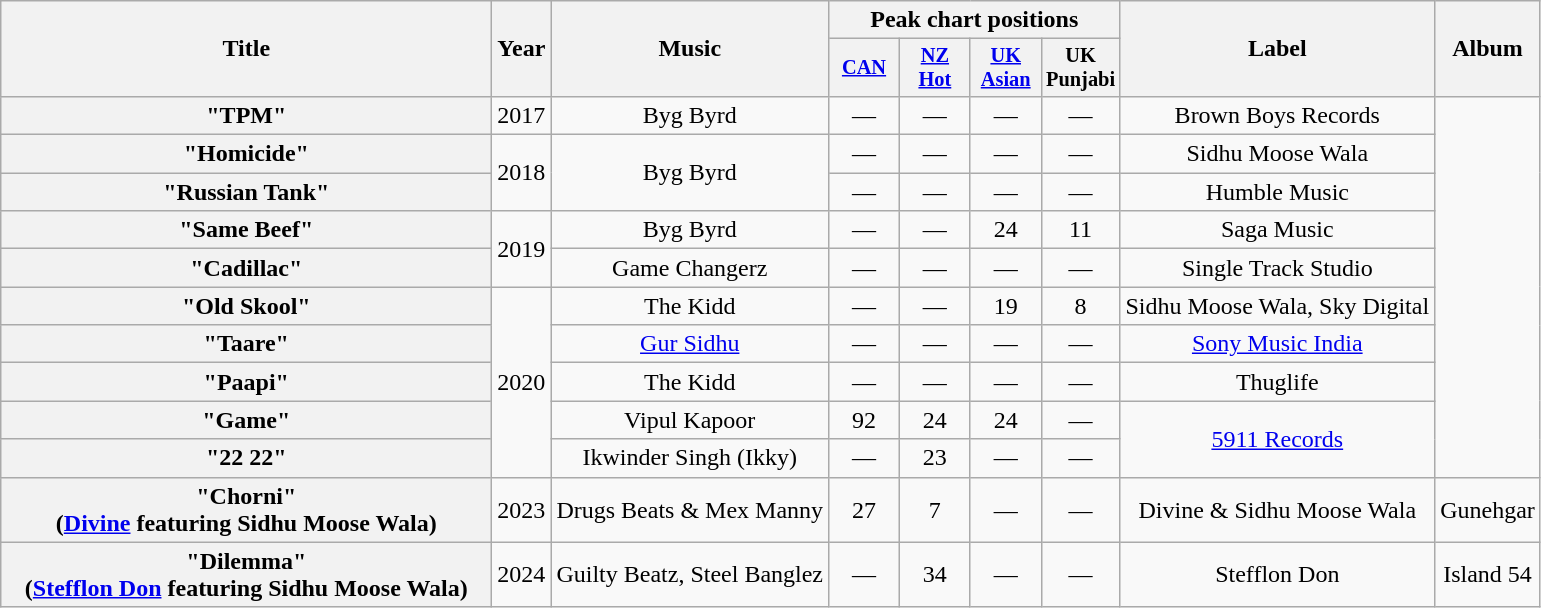<table class="wikitable plainrowheaders" style="text-align:center;">
<tr>
<th scope="col" rowspan="2" style="width:20em;">Title</th>
<th scope="col" rowspan="2" style="width:2em;">Year</th>
<th scope="col" rowspan="2">Music</th>
<th colspan="4">Peak chart positions</th>
<th rowspan="2">Label</th>
<th rowspan="2">Album</th>
</tr>
<tr>
<th scope="col" style="width:3em;font-size:85%;"><a href='#'>CAN</a><br></th>
<th scope="col" style="width:3em;font-size:85%;"><a href='#'>NZ<br>Hot</a><br></th>
<th scope="col" style="width:3em;font-size:85%;"><a href='#'>UK Asian</a></th>
<th scope="col" style="width:3em;font-size:85%;">UK Punjabi</th>
</tr>
<tr>
<th scope="row">"TPM" </th>
<td>2017</td>
<td>Byg Byrd</td>
<td>—</td>
<td>—</td>
<td>—</td>
<td>—</td>
<td>Brown Boys Records</td>
<td rowspan="10"></td>
</tr>
<tr>
<th scope="row">"Homicide" </th>
<td rowspan="2">2018</td>
<td rowspan="2">Byg Byrd</td>
<td>—</td>
<td>—</td>
<td>—</td>
<td>—</td>
<td>Sidhu Moose Wala</td>
</tr>
<tr>
<th scope="row">"Russian Tank" </th>
<td>—</td>
<td>—</td>
<td>—</td>
<td>—</td>
<td>Humble Music</td>
</tr>
<tr>
<th scope="row">"Same Beef" </th>
<td rowspan="2">2019</td>
<td>Byg Byrd</td>
<td>—</td>
<td>—</td>
<td>24</td>
<td>11</td>
<td>Saga Music</td>
</tr>
<tr>
<th scope="row">"Cadillac" </th>
<td>Game Changerz</td>
<td>—</td>
<td>—</td>
<td>—</td>
<td>—</td>
<td>Single Track Studio</td>
</tr>
<tr>
<th scope="row">"Old Skool" </th>
<td rowspan="5">2020</td>
<td>The Kidd</td>
<td>—</td>
<td>—</td>
<td>19</td>
<td>8</td>
<td>Sidhu Moose Wala, Sky Digital</td>
</tr>
<tr>
<th scope="row">"Taare" </th>
<td><a href='#'>Gur Sidhu</a></td>
<td>—</td>
<td>—</td>
<td>—</td>
<td>—</td>
<td><a href='#'>Sony Music India</a></td>
</tr>
<tr>
<th scope="row">"Paapi" </th>
<td>The Kidd</td>
<td>—</td>
<td>—</td>
<td>—</td>
<td>—</td>
<td>Thuglife</td>
</tr>
<tr>
<th scope="row">"Game" </th>
<td>Vipul Kapoor</td>
<td>92</td>
<td>24</td>
<td>24</td>
<td>—</td>
<td rowspan="2"><a href='#'>5911 Records</a></td>
</tr>
<tr>
<th scope="row">"22 22" </th>
<td>Ikwinder Singh (Ikky)</td>
<td>—</td>
<td>23</td>
<td>—</td>
<td>—</td>
</tr>
<tr>
<th scope="row">"Chorni" <br><span>(<a href='#'>Divine</a> featuring Sidhu Moose Wala)</span></th>
<td>2023</td>
<td>Drugs Beats & Mex Manny</td>
<td>27</td>
<td>7</td>
<td>—</td>
<td>—</td>
<td>Divine & Sidhu Moose Wala</td>
<td>Gunehgar</td>
</tr>
<tr>
<th scope="row">"Dilemma" <br><span>(<a href='#'>Stefflon Don</a> featuring Sidhu Moose Wala)</span></th>
<td>2024</td>
<td>Guilty Beatz, Steel Banglez</td>
<td>—</td>
<td>34</td>
<td>—</td>
<td>—</td>
<td>Stefflon Don</td>
<td>Island 54</td>
</tr>
</table>
